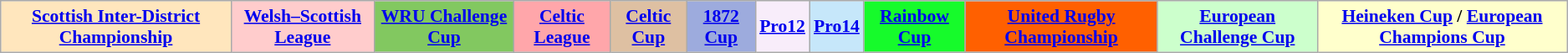<table class="wikitable" style="text-align:center;font-size:90%">
<tr>
<td style="background:#FFE6BD"><strong><a href='#'>Scottish Inter-District Championship</a></strong></td>
<td style="background:#FFCCCC"><strong><a href='#'>Welsh–Scottish League</a></strong></td>
<td style="background:#82C860"><strong><a href='#'>WRU Challenge Cup</a></strong></td>
<td style="background:#FFA6AA"><strong><a href='#'>Celtic League</a></strong></td>
<td style="background:#DEC0A2"><strong><a href='#'>Celtic Cup</a></strong></td>
<td style="background:#9DABDD"><strong><a href='#'>1872 Cup</a></strong></td>
<td style="background:#F8EDFA"><strong><a href='#'>Pro12</a></strong></td>
<td style="background:#C6E7FA"><strong><a href='#'>Pro14</a></strong></td>
<td style="background:#16FB2B"><strong><a href='#'>Rainbow Cup</a></strong></td>
<td style="background:#FF6000"><strong><a href='#'>United Rugby Championship</a></strong></td>
<td style="background:#ccffcc"><strong><a href='#'>European Challenge Cup</a></strong></td>
<td style="background:#ffffcc"><strong><a href='#'>Heineken Cup</a> / <a href='#'>European Champions Cup</a></strong></td>
</tr>
</table>
